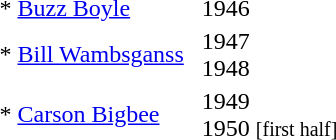<table>
<tr>
<td>* <a href='#'>Buzz Boyle</a></td>
<td>1946</td>
</tr>
<tr>
<td>* <a href='#'>Bill Wambsganss</a>  </td>
<td>1947<br>1948</td>
</tr>
<tr>
<td>* <a href='#'>Carson Bigbee</a></td>
<td>1949<br>1950 <small>[first half]</small></td>
</tr>
<tr>
</tr>
</table>
